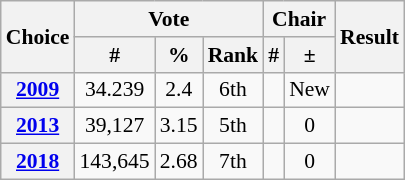<table class="wikitable" style="text-align:center; font-size:90%">
<tr>
<th rowspan=2>Choice</th>
<th colspan=3>Vote</th>
<th colspan=2>Chair</th>
<th rowspan=2>Result</th>
</tr>
<tr>
<th>#</th>
<th>%</th>
<th>Rank</th>
<th>#</th>
<th>±</th>
</tr>
<tr>
<th><a href='#'>2009</a></th>
<td>34.239</td>
<td>2.4</td>
<td>6th</td>
<td style="text-align:right;"></td>
<td>New</td>
<td></td>
</tr>
<tr>
<th><a href='#'>2013</a></th>
<td>39,127</td>
<td>3.15</td>
<td>5th</td>
<td style="text-align:right;"></td>
<td>0</td>
<td></td>
</tr>
<tr>
<th><a href='#'>2018</a></th>
<td>143,645</td>
<td>2.68</td>
<td>7th</td>
<td style="text-align:right;"></td>
<td>0</td>
<td></td>
</tr>
</table>
